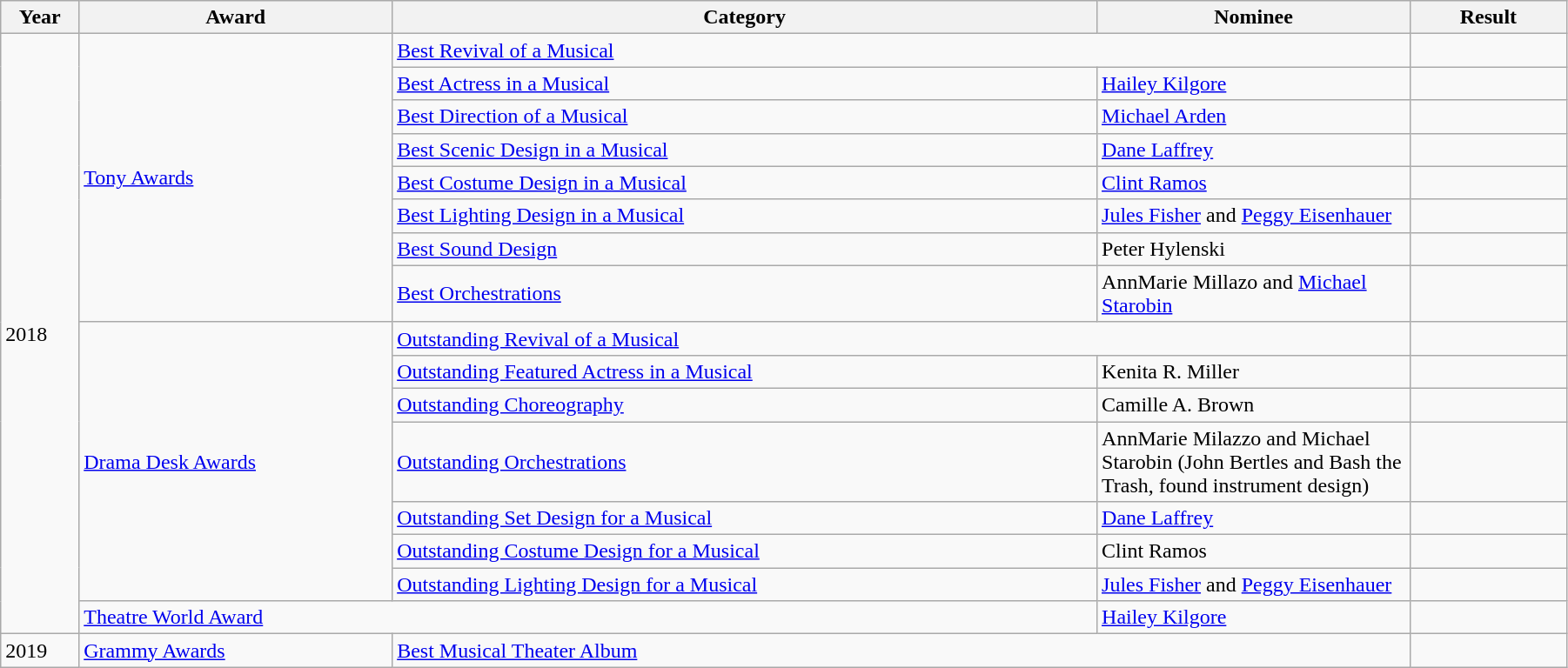<table class="wikitable" style="width:95%;">
<tr>
<th style="width:5%;">Year</th>
<th style="width:20%;">Award</th>
<th style="width:45%;">Category</th>
<th style="width:20%;">Nominee</th>
<th style="width:10%;">Result</th>
</tr>
<tr>
<td rowspan="16">2018</td>
<td rowspan="8"><a href='#'>Tony Awards</a></td>
<td colspan="2"><a href='#'>Best Revival of a Musical</a></td>
<td></td>
</tr>
<tr>
<td><a href='#'>Best Actress in a Musical</a></td>
<td><a href='#'>Hailey Kilgore</a></td>
<td></td>
</tr>
<tr>
<td><a href='#'>Best Direction of a Musical</a></td>
<td><a href='#'>Michael Arden</a></td>
<td></td>
</tr>
<tr>
<td><a href='#'>Best Scenic Design in a Musical</a></td>
<td><a href='#'>Dane Laffrey</a></td>
<td></td>
</tr>
<tr>
<td><a href='#'>Best Costume Design in a Musical</a></td>
<td><a href='#'>Clint Ramos</a></td>
<td></td>
</tr>
<tr>
<td><a href='#'>Best Lighting Design in a Musical</a></td>
<td><a href='#'>Jules Fisher</a> and <a href='#'>Peggy Eisenhauer</a></td>
<td></td>
</tr>
<tr>
<td><a href='#'>Best Sound Design</a></td>
<td>Peter Hylenski</td>
<td></td>
</tr>
<tr>
<td><a href='#'>Best Orchestrations</a></td>
<td>AnnMarie Millazo and <a href='#'>Michael Starobin</a></td>
<td></td>
</tr>
<tr>
<td rowspan="7"><a href='#'>Drama Desk Awards</a></td>
<td colspan="2"><a href='#'>Outstanding Revival of a Musical</a></td>
<td></td>
</tr>
<tr>
<td><a href='#'>Outstanding Featured Actress in a Musical</a></td>
<td>Kenita R. Miller</td>
<td></td>
</tr>
<tr>
<td><a href='#'>Outstanding Choreography</a></td>
<td>Camille A. Brown</td>
<td></td>
</tr>
<tr>
<td><a href='#'>Outstanding Orchestrations</a></td>
<td>AnnMarie Milazzo and Michael Starobin (John Bertles and Bash the Trash, found instrument design)</td>
<td></td>
</tr>
<tr>
<td><a href='#'>Outstanding Set Design for a Musical</a></td>
<td><a href='#'>Dane Laffrey</a></td>
<td></td>
</tr>
<tr>
<td><a href='#'>Outstanding Costume Design for a Musical</a></td>
<td>Clint Ramos</td>
<td></td>
</tr>
<tr>
<td><a href='#'>Outstanding Lighting Design for a Musical</a></td>
<td><a href='#'>Jules Fisher</a> and <a href='#'>Peggy Eisenhauer</a></td>
<td></td>
</tr>
<tr>
<td colspan="2"><a href='#'>Theatre World Award</a></td>
<td><a href='#'>Hailey Kilgore</a></td>
<td></td>
</tr>
<tr>
<td>2019</td>
<td><a href='#'>Grammy Awards</a></td>
<td colspan="2"><a href='#'>Best Musical Theater Album</a></td>
<td></td>
</tr>
</table>
